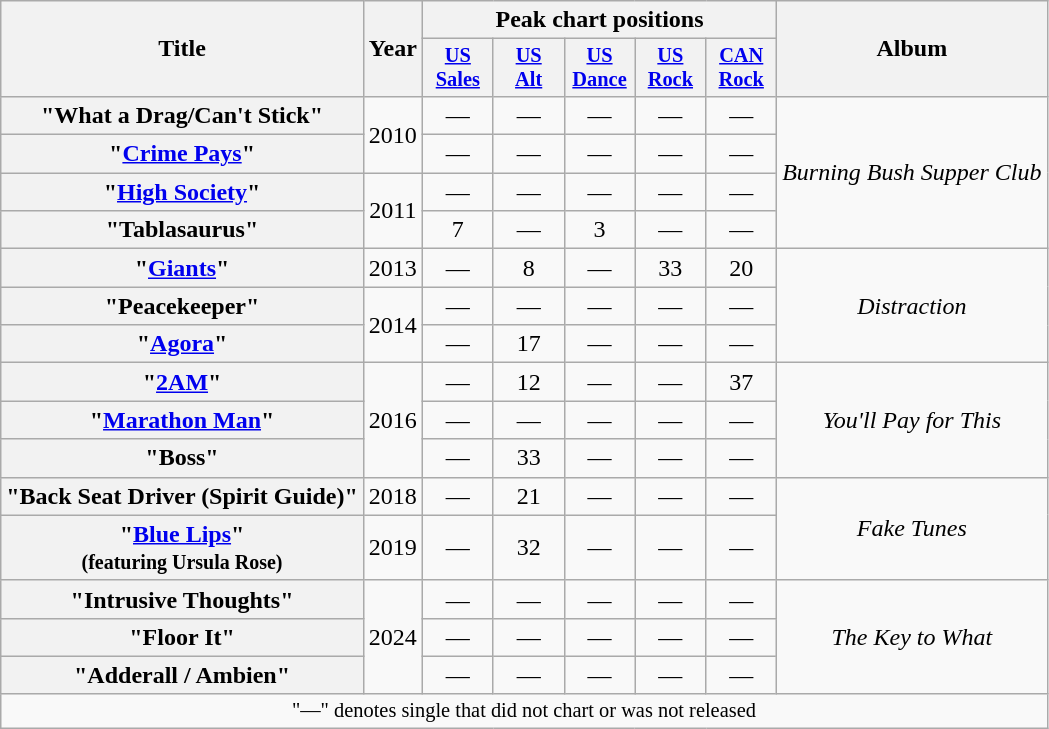<table class="wikitable plainrowheaders" style="text-align:center;" border="1">
<tr>
<th scope="col" rowspan="2">Title</th>
<th scope="col" rowspan="2">Year</th>
<th scope="col" colspan="5">Peak chart positions</th>
<th scope="col" rowspan="2">Album</th>
</tr>
<tr>
<th scope="col" style="width:3em;font-size:85%;"><a href='#'>US<br>Sales</a><br></th>
<th scope="col" style="width:3em;font-size:85%;"><a href='#'>US<br>Alt</a><br></th>
<th scope="col" style="width:3em;font-size:85%;"><a href='#'>US<br>Dance</a><br></th>
<th scope="col" style="width:3em;font-size:85%;"><a href='#'>US <br>Rock</a><br></th>
<th scope="col" style="width:3em;font-size:85%;"><a href='#'>CAN<br>Rock</a><br></th>
</tr>
<tr>
<th scope="row">"What a Drag/Can't Stick"</th>
<td rowspan="2">2010</td>
<td style="text-align:center">—</td>
<td style="text-align:center">—</td>
<td style="text-align:center">—</td>
<td style="text-align:center">—</td>
<td style="text-align:center">—</td>
<td rowspan="4"><em>Burning Bush Supper Club</em></td>
</tr>
<tr>
<th scope="row">"<a href='#'>Crime Pays</a>"</th>
<td style="text-align:center">—</td>
<td style="text-align:center">—</td>
<td style="text-align:center">—</td>
<td style="text-align:center">—</td>
<td style="text-align:center">—</td>
</tr>
<tr>
<th scope="row">"<a href='#'>High Society</a>"</th>
<td rowspan="2">2011</td>
<td style="text-align:center">—</td>
<td style="text-align:center">—</td>
<td style="text-align:center">—</td>
<td style="text-align:center">—</td>
<td style="text-align:center">—</td>
</tr>
<tr>
<th scope="row">"Tablasaurus"</th>
<td style="text-align:center">7</td>
<td style="text-align:center">—</td>
<td style="text-align:center">3</td>
<td style="text-align:center">—</td>
<td style="text-align:center">—</td>
</tr>
<tr>
<th scope="row">"<a href='#'>Giants</a>"</th>
<td>2013</td>
<td style="text-align:center">—</td>
<td style="text-align:center">8</td>
<td style="text-align:center">—</td>
<td style="text-align:center">33</td>
<td style="text-align:center">20</td>
<td rowspan="3"><em>Distraction</em></td>
</tr>
<tr>
<th scope="row">"Peacekeeper"</th>
<td rowspan="2">2014</td>
<td style="text-align:center">—</td>
<td style="text-align:center">—</td>
<td style="text-align:center">—</td>
<td style="text-align:center">—</td>
<td style="text-align:center">—</td>
</tr>
<tr>
<th scope="row">"<a href='#'>Agora</a>"</th>
<td style="text-align:center">—</td>
<td style="text-align:center">17</td>
<td style="text-align:center">—</td>
<td style="text-align:center">—</td>
<td style="text-align:center">—</td>
</tr>
<tr>
<th scope="row">"<a href='#'>2AM</a>"</th>
<td rowspan="3">2016</td>
<td style="text-align:center">—</td>
<td style="text-align:center">12</td>
<td style="text-align:center">—</td>
<td style="text-align:center">—</td>
<td style="text-align:center">37</td>
<td rowspan="3"><em>You'll Pay for This</em></td>
</tr>
<tr>
<th scope="row">"<a href='#'>Marathon Man</a>"</th>
<td style="text-align:center">—</td>
<td style="text-align:center">—</td>
<td style="text-align:center">—</td>
<td style="text-align:center">—</td>
<td style="text-align:center">—</td>
</tr>
<tr>
<th scope="row">"Boss"</th>
<td style="text-align:center">—</td>
<td style="text-align:center">33</td>
<td style="text-align:center">—</td>
<td style="text-align:center">—</td>
<td style="text-align:center">—</td>
</tr>
<tr>
<th scope="row">"Back Seat Driver (Spirit Guide)"</th>
<td>2018</td>
<td style="text-align:center">—</td>
<td style="text-align:center">21</td>
<td style="text-align:center">—</td>
<td style="text-align:center">—</td>
<td style="text-align:center">—</td>
<td rowspan="2"><em>Fake Tunes</em></td>
</tr>
<tr>
<th scope="row">"<a href='#'>Blue Lips</a>"<br><small>(featuring Ursula Rose)</small></th>
<td>2019</td>
<td style="text-align:center">—</td>
<td style="text-align:center">32</td>
<td style="text-align:center">—</td>
<td style="text-align:center">—</td>
<td style="text-align:center">—</td>
</tr>
<tr>
<th scope="row">"Intrusive Thoughts"</th>
<td rowspan="3">2024</td>
<td style="text-align:center">—</td>
<td style="text-align:center">—</td>
<td style="text-align:center">—</td>
<td style="text-align:center">—</td>
<td style="text-align:center">—</td>
<td rowspan="3"><em>The Key to What</em></td>
</tr>
<tr>
<th scope="row">"Floor It"</th>
<td style="text-align:center">—</td>
<td style="text-align:center">—</td>
<td style="text-align:center">—</td>
<td style="text-align:center">—</td>
<td style="text-align:center">—</td>
</tr>
<tr>
<th scope="row">"Adderall / Ambien"</th>
<td style="text-align:center">—</td>
<td style="text-align:center">—</td>
<td style="text-align:center">—</td>
<td style="text-align:center">—</td>
<td style="text-align:center">—</td>
</tr>
<tr>
<td colspan="11" style="text-align:center; font-size:85%;">"—" denotes single that did not chart or was not released</td>
</tr>
</table>
